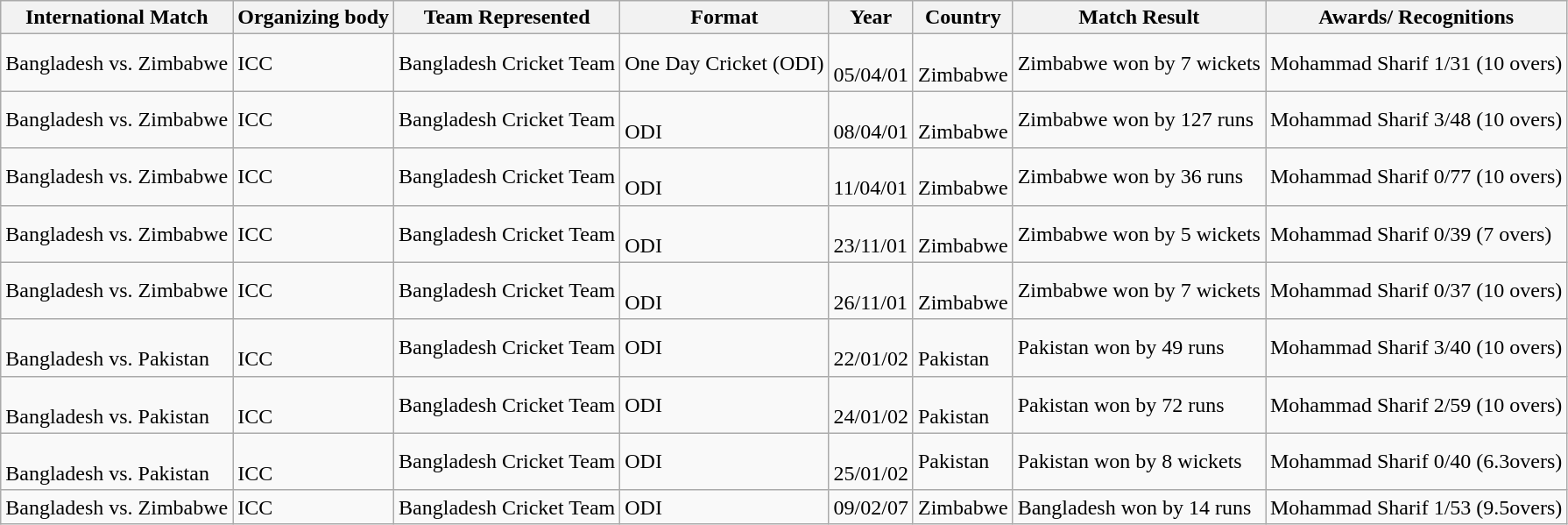<table class="wikitable">
<tr>
<th>International Match</th>
<th>Organizing body</th>
<th>Team Represented</th>
<th>Format</th>
<th>Year</th>
<th>Country</th>
<th>Match Result</th>
<th>Awards/ Recognitions</th>
</tr>
<tr>
<td>Bangladesh vs. Zimbabwe</td>
<td>ICC</td>
<td>Bangladesh Cricket Team</td>
<td>One Day Cricket (ODI)</td>
<td><br>05/04/01</td>
<td><br>Zimbabwe</td>
<td>Zimbabwe won by 7 wickets</td>
<td>Mohammad Sharif 1/31 (10 overs)</td>
</tr>
<tr>
<td>Bangladesh vs. Zimbabwe</td>
<td>ICC</td>
<td>Bangladesh Cricket Team</td>
<td><br>ODI</td>
<td><br>08/04/01</td>
<td><br>Zimbabwe</td>
<td>Zimbabwe won by 127 runs</td>
<td>Mohammad Sharif 3/48 (10 overs)</td>
</tr>
<tr>
<td>Bangladesh vs. Zimbabwe</td>
<td>ICC</td>
<td>Bangladesh Cricket Team</td>
<td><br>ODI</td>
<td><br>11/04/01</td>
<td><br>Zimbabwe</td>
<td>Zimbabwe won by 36 runs</td>
<td>Mohammad Sharif 0/77 (10 overs)</td>
</tr>
<tr>
<td>Bangladesh vs. Zimbabwe</td>
<td>ICC</td>
<td>Bangladesh Cricket Team</td>
<td><br>ODI</td>
<td><br>23/11/01</td>
<td><br>Zimbabwe</td>
<td>Zimbabwe won by 5 wickets</td>
<td>Mohammad Sharif 0/39 (7 overs)</td>
</tr>
<tr>
<td>Bangladesh vs. Zimbabwe</td>
<td>ICC</td>
<td>Bangladesh Cricket Team</td>
<td><br>ODI</td>
<td><br>26/11/01</td>
<td><br>Zimbabwe</td>
<td>Zimbabwe won by 7 wickets</td>
<td>Mohammad Sharif 0/37 (10 overs)</td>
</tr>
<tr>
<td><br>Bangladesh vs. Pakistan</td>
<td><br>ICC</td>
<td>Bangladesh Cricket Team</td>
<td>ODI</td>
<td><br>22/01/02</td>
<td><br>Pakistan</td>
<td>Pakistan won by 49 runs</td>
<td>Mohammad Sharif 3/40 (10 overs)</td>
</tr>
<tr>
<td><br>Bangladesh vs. Pakistan</td>
<td><br>ICC</td>
<td>Bangladesh Cricket Team</td>
<td>ODI</td>
<td><br>24/01/02</td>
<td><br>Pakistan</td>
<td>Pakistan won by 72 runs</td>
<td>Mohammad Sharif 2/59 (10 overs)</td>
</tr>
<tr>
<td><br>Bangladesh vs. Pakistan</td>
<td><br>ICC</td>
<td>Bangladesh Cricket Team</td>
<td>ODI</td>
<td><br>25/01/02</td>
<td>Pakistan</td>
<td>Pakistan won by 8 wickets</td>
<td>Mohammad Sharif 0/40 (6.3overs)</td>
</tr>
<tr>
<td>Bangladesh vs. Zimbabwe</td>
<td>ICC</td>
<td>Bangladesh Cricket Team</td>
<td>ODI</td>
<td>09/02/07</td>
<td>Zimbabwe</td>
<td>Bangladesh won by 14 runs</td>
<td>Mohammad Sharif 1/53 (9.5overs)</td>
</tr>
</table>
